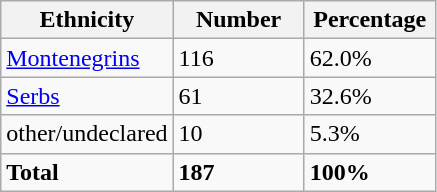<table class="wikitable">
<tr>
<th width="100px">Ethnicity</th>
<th width="80px">Number</th>
<th width="80px">Percentage</th>
</tr>
<tr>
<td><a href='#'>Montenegrins</a></td>
<td>116</td>
<td>62.0%</td>
</tr>
<tr>
<td><a href='#'>Serbs</a></td>
<td>61</td>
<td>32.6%</td>
</tr>
<tr>
<td>other/undeclared</td>
<td>10</td>
<td>5.3%</td>
</tr>
<tr>
<td><strong>Total</strong></td>
<td><strong>187</strong></td>
<td><strong>100%</strong></td>
</tr>
</table>
